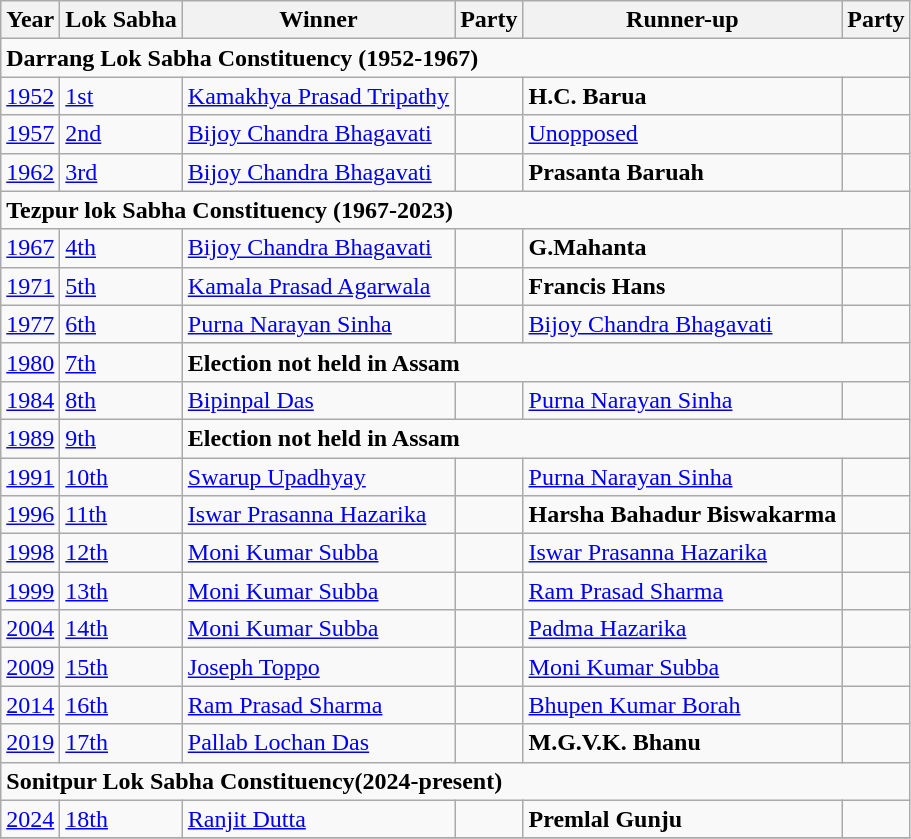<table class="wikitable sortable">
<tr>
<th>Year</th>
<th>Lok Sabha</th>
<th>Winner</th>
<th>Party</th>
<th>Runner-up</th>
<th colspan="2">Party</th>
</tr>
<tr>
<td colspan="7"><strong>Darrang Lok Sabha Constituency (1952-1967)</strong></td>
</tr>
<tr>
<td><a href='#'>1952</a></td>
<td><a href='#'>1st</a></td>
<td><a href='#'>Kamakhya Prasad Tripathy</a></td>
<td></td>
<td><strong>H.C. Barua</strong></td>
<td></td>
</tr>
<tr>
<td><a href='#'>1957</a></td>
<td><a href='#'>2nd</a></td>
<td><a href='#'>Bijoy Chandra Bhagavati</a></td>
<td></td>
<td><a href='#'>Unopposed</a></td>
<td></td>
</tr>
<tr>
<td><a href='#'>1962</a></td>
<td><a href='#'>3rd</a></td>
<td><a href='#'>Bijoy Chandra Bhagavati</a></td>
<td></td>
<td><strong>Prasanta Baruah</strong></td>
<td></td>
</tr>
<tr>
<td colspan="7"><strong>Tezpur lok Sabha Constituency (1967-2023)</strong></td>
</tr>
<tr>
<td><a href='#'>1967</a></td>
<td><a href='#'>4th</a></td>
<td><a href='#'>Bijoy Chandra Bhagavati</a></td>
<td></td>
<td><strong>G.Mahanta</strong></td>
<td></td>
</tr>
<tr>
<td><a href='#'>1971</a></td>
<td><a href='#'>5th</a></td>
<td><a href='#'>Kamala Prasad Agarwala</a></td>
<td></td>
<td><strong>Francis Hans</strong></td>
<td></td>
</tr>
<tr>
<td><a href='#'>1977</a></td>
<td><a href='#'>6th</a></td>
<td><a href='#'>Purna Narayan Sinha</a></td>
<td></td>
<td><a href='#'>Bijoy Chandra Bhagavati</a></td>
<td></td>
</tr>
<tr>
<td><a href='#'>1980</a></td>
<td><a href='#'>7th</a></td>
<td colspan="5"><strong>Election not held in Assam</strong></td>
</tr>
<tr>
<td><a href='#'>1984</a></td>
<td><a href='#'>8th</a></td>
<td><a href='#'>Bipinpal Das</a></td>
<td></td>
<td><a href='#'>Purna Narayan Sinha</a></td>
<td></td>
</tr>
<tr>
<td><a href='#'>1989</a></td>
<td><a href='#'>9th</a></td>
<td colspan="5"><strong>Election not held in Assam</strong></td>
</tr>
<tr>
<td><a href='#'>1991</a></td>
<td><a href='#'>10th</a></td>
<td><a href='#'>Swarup Upadhyay</a></td>
<td></td>
<td><a href='#'>Purna Narayan Sinha</a></td>
<td></td>
</tr>
<tr>
<td><a href='#'>1996</a></td>
<td><a href='#'>11th</a></td>
<td><a href='#'>Iswar Prasanna Hazarika</a></td>
<td></td>
<td><strong>Harsha Bahadur Biswakarma</strong></td>
<td></td>
</tr>
<tr>
<td><a href='#'>1998</a></td>
<td><a href='#'>12th</a></td>
<td><a href='#'>Moni Kumar Subba</a></td>
<td></td>
<td><a href='#'>Iswar Prasanna Hazarika</a></td>
<td></td>
</tr>
<tr>
<td><a href='#'>1999</a></td>
<td><a href='#'>13th</a></td>
<td><a href='#'>Moni Kumar Subba</a></td>
<td></td>
<td><a href='#'>Ram Prasad Sharma</a></td>
<td></td>
</tr>
<tr>
<td><a href='#'>2004</a></td>
<td><a href='#'>14th</a></td>
<td><a href='#'>Moni Kumar Subba</a></td>
<td></td>
<td><a href='#'>Padma Hazarika</a></td>
<td></td>
</tr>
<tr>
<td><a href='#'>2009</a></td>
<td><a href='#'>15th</a></td>
<td><a href='#'>Joseph Toppo</a></td>
<td></td>
<td><a href='#'>Moni Kumar Subba</a></td>
<td></td>
</tr>
<tr>
<td><a href='#'>2014</a></td>
<td><a href='#'>16th</a></td>
<td><a href='#'>Ram Prasad Sharma</a></td>
<td></td>
<td><a href='#'>Bhupen Kumar Borah</a></td>
<td></td>
</tr>
<tr>
<td><a href='#'>2019</a></td>
<td><a href='#'>17th</a></td>
<td><a href='#'>Pallab Lochan Das</a></td>
<td></td>
<td><strong>M.G.V.K. Bhanu</strong></td>
<td></td>
</tr>
<tr>
<td colspan="6"><strong>Sonitpur Lok Sabha Constituency(2024-present)</strong></td>
</tr>
<tr>
<td><a href='#'>2024</a></td>
<td><a href='#'>18th</a></td>
<td><a href='#'>Ranjit Dutta</a></td>
<td></td>
<td><strong>Premlal Gunju</strong></td>
<td></td>
</tr>
<tr>
</tr>
</table>
